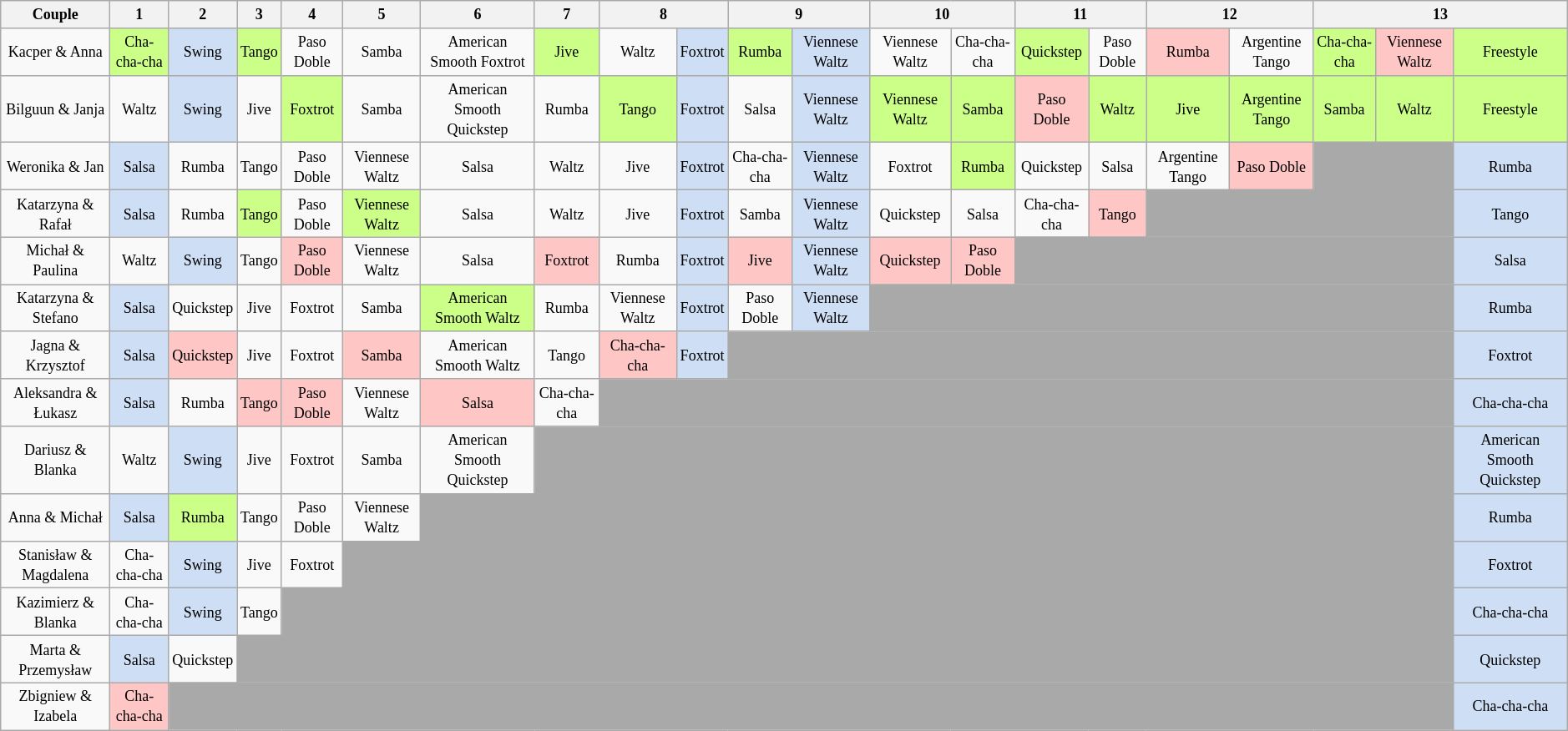<table class="wikitable" style="text-align:center; font-size:75%; line-height:16px">
<tr>
<th>Couple</th>
<th>1</th>
<th>2</th>
<th>3</th>
<th>4</th>
<th>5</th>
<th>6</th>
<th>7</th>
<th colspan=2>8</th>
<th colspan=2>9</th>
<th colspan=2>10</th>
<th colspan=2>11</th>
<th colspan=2>12</th>
<th colspan=3>13</th>
</tr>
<tr>
<td>Kacper & Anna</td>
<td style="background:#ccff88;">Cha-cha-cha</td>
<td style="background:#CEDEF4;">Swing</td>
<td style="background:#ccff88;">Tango</td>
<td>Paso Doble</td>
<td>Samba</td>
<td>American Smooth Foxtrot</td>
<td style="background:#ccff88;">Jive</td>
<td>Waltz</td>
<td style="background:#CEDEF4;">Foxtrot</td>
<td style="background:#ccff88;">Rumba</td>
<td style="background:#CEDEF4;">Viennese Waltz</td>
<td>Viennese Waltz</td>
<td>Cha-cha-cha</td>
<td style="background:#ccff88;">Quickstep</td>
<td>Paso Doble</td>
<td style="background:#ffc6c6;">Rumba</td>
<td>Argentine Tango</td>
<td style="background:#ccff88;">Cha-cha-cha</td>
<td style="background:#ffc6c6;">Viennese Waltz</td>
<td style="background:#ccff88;">Freestyle</td>
</tr>
<tr>
<td>Bilguun & Janja</td>
<td>Waltz</td>
<td style="background:#CEDEF4;">Swing</td>
<td>Jive</td>
<td style="background:#ccff88;">Foxtrot</td>
<td>Samba</td>
<td>American Smooth Quickstep</td>
<td>Rumba</td>
<td style="background:#ccff88;">Tango</td>
<td style="background:#CEDEF4;">Foxtrot</td>
<td>Salsa</td>
<td style="background:#CEDEF4;">Viennese Waltz</td>
<td style="background:#ccff88;">Viennese Waltz</td>
<td style="background:#ccff88;">Samba</td>
<td style="background:#ffc6c6;">Paso Doble</td>
<td style="background:#ccff88;">Waltz</td>
<td style="background:#ccff88;">Jive</td>
<td style="background:#ccff88;">Argentine Tango</td>
<td style="background:#ccff88;">Samba</td>
<td style="background:#ccff88;">Waltz</td>
<td style="background:#ccff88;">Freestyle</td>
</tr>
<tr>
<td>Weronika & Jan</td>
<td style="background:#CEDEF4;">Salsa</td>
<td>Rumba</td>
<td>Tango</td>
<td>Paso Doble</td>
<td>Viennese Waltz</td>
<td>Salsa</td>
<td>Waltz</td>
<td>Jive</td>
<td style="background:#CEDEF4;">Foxtrot</td>
<td>Cha-cha-cha</td>
<td style="background:#CEDEF4;">Viennese Waltz</td>
<td>Foxtrot</td>
<td style="background:#ccff88;">Rumba</td>
<td>Quickstep</td>
<td>Salsa</td>
<td>Argentine Tango</td>
<td style="background:#ffc6c6;">Paso Doble</td>
<td style="background:darkgrey;" colspan="2"></td>
<td style="background:#CEDEF4;">Rumba</td>
</tr>
<tr>
<td>Katarzyna & Rafał</td>
<td style="background:#CEDEF4;">Salsa</td>
<td>Rumba</td>
<td style="background:#ccff88;">Tango</td>
<td>Paso Doble</td>
<td style="background:#ccff88;">Viennese Waltz</td>
<td>Salsa</td>
<td>Waltz</td>
<td>Jive</td>
<td style="background:#CEDEF4;">Foxtrot</td>
<td>Samba</td>
<td style="background:#CEDEF4;">Viennese Waltz</td>
<td>Quickstep</td>
<td>Salsa</td>
<td>Cha-cha-cha</td>
<td style="background:#ffc6c6;">Tango</td>
<td style="background:darkgrey;" colspan="4"></td>
<td style="background:#CEDEF4;">Tango</td>
</tr>
<tr>
<td>Michał & Paulina</td>
<td>Waltz</td>
<td style="background:#CEDEF4;">Swing</td>
<td>Tango</td>
<td style="background:#ffc6c6;">Paso Doble</td>
<td>Viennese Waltz</td>
<td>Salsa</td>
<td style="background:#ffc6c6;">Foxtrot</td>
<td>Rumba</td>
<td style="background:#CEDEF4;">Foxtrot</td>
<td style="background:#ffc6c6;">Jive</td>
<td style="background:#CEDEF4;">Viennese Waltz</td>
<td style="background:#ffc6c6;">Quickstep</td>
<td style="background:#ffc6c6;">Paso Doble</td>
<td style="background:darkgrey;" colspan="6"></td>
<td style="background:#CEDEF4;">Salsa</td>
</tr>
<tr>
<td>Katarzyna & Stefano</td>
<td style="background:#CEDEF4;">Salsa</td>
<td>Quickstep</td>
<td>Jive</td>
<td>Foxtrot</td>
<td>Samba</td>
<td style="background:#ccff88;">American Smooth Waltz</td>
<td>Rumba</td>
<td>Viennese Waltz</td>
<td style="background:#CEDEF4;">Foxtrot</td>
<td>Paso Doble</td>
<td style="background:#CEDEF4;">Viennese Waltz</td>
<td style="background:darkgrey;" colspan="8"></td>
<td style="background:#CEDEF4;">Rumba</td>
</tr>
<tr>
<td>Jagna & Krzysztof</td>
<td style="background:#CEDEF4;">Salsa</td>
<td style="background:#ffc6c6;">Quickstep</td>
<td>Jive</td>
<td>Foxtrot</td>
<td style="background:#ffc6c6;">Samba</td>
<td>American Smooth Waltz</td>
<td>Tango</td>
<td style="background:#ffc6c6;">Cha-cha-cha</td>
<td style="background:#CEDEF4;">Foxtrot</td>
<td style="background:darkgrey;" colspan="10"></td>
<td style="background:#CEDEF4;">Foxtrot</td>
</tr>
<tr>
<td>Aleksandra & Łukasz</td>
<td style="background:#CEDEF4;">Salsa</td>
<td>Rumba</td>
<td style="background:#ffc6c6;">Tango</td>
<td style="background:#ffc6c6;">Paso Doble</td>
<td>Viennese Waltz</td>
<td style="background:#ffc6c6;">Salsa</td>
<td>Cha-cha-cha</td>
<td style="background:darkgrey;" colspan="12"></td>
<td style="background:#CEDEF4;">Cha-cha-cha</td>
</tr>
<tr>
<td>Dariusz & Blanka</td>
<td>Waltz</td>
<td style="background:#CEDEF4;">Swing</td>
<td>Jive</td>
<td>Foxtrot</td>
<td>Samba</td>
<td>American Smooth Quickstep</td>
<td style="background:darkgrey;" colspan="13"></td>
<td style="background:#CEDEF4;">American Smooth Quickstep</td>
</tr>
<tr>
<td>Anna & Michał</td>
<td style="background:#CEDEF4;">Salsa</td>
<td style="background:#ccff88;">Rumba</td>
<td>Tango</td>
<td>Paso Doble</td>
<td>Viennese Waltz</td>
<td style="background:darkgrey;" colspan="14"></td>
<td style="background:#CEDEF4;">Rumba</td>
</tr>
<tr>
<td>Stanisław & Magdalena</td>
<td>Cha-cha-cha</td>
<td style="background:#CEDEF4;">Swing</td>
<td>Jive</td>
<td>Foxtrot</td>
<td style="background:darkgrey;" colspan="15"></td>
<td style="background:#CEDEF4;">Foxtrot</td>
</tr>
<tr>
<td>Kazimierz & Blanka</td>
<td>Cha-cha-cha</td>
<td style="background:#CEDEF4;">Swing</td>
<td>Tango</td>
<td style="background:darkgrey;" colspan="16"></td>
<td style="background:#CEDEF4;">Cha-cha-cha</td>
</tr>
<tr>
<td>Marta & Przemysław</td>
<td style="background:#CEDEF4;">Salsa</td>
<td>Quickstep</td>
<td style="background:darkgrey;" colspan="17"></td>
<td style="background:#CEDEF4;">Quickstep</td>
</tr>
<tr>
<td>Zbigniew & Izabela</td>
<td style="background:#ffc6c6;">Cha-cha-cha</td>
<td style="background:darkgrey;" colspan="18"></td>
<td style="background:#CEDEF4;">Cha-cha-cha</td>
</tr>
</table>
